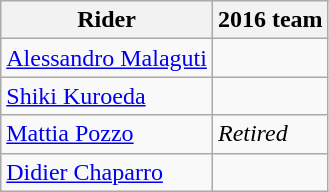<table class="wikitable">
<tr>
<th>Rider</th>
<th>2016 team</th>
</tr>
<tr>
<td><a href='#'>Alessandro Malaguti</a></td>
<td></td>
</tr>
<tr>
<td><a href='#'>Shiki Kuroeda</a></td>
<td></td>
</tr>
<tr>
<td><a href='#'>Mattia Pozzo</a></td>
<td><em>Retired</em></td>
</tr>
<tr>
<td><a href='#'>Didier Chaparro</a></td>
<td></td>
</tr>
</table>
